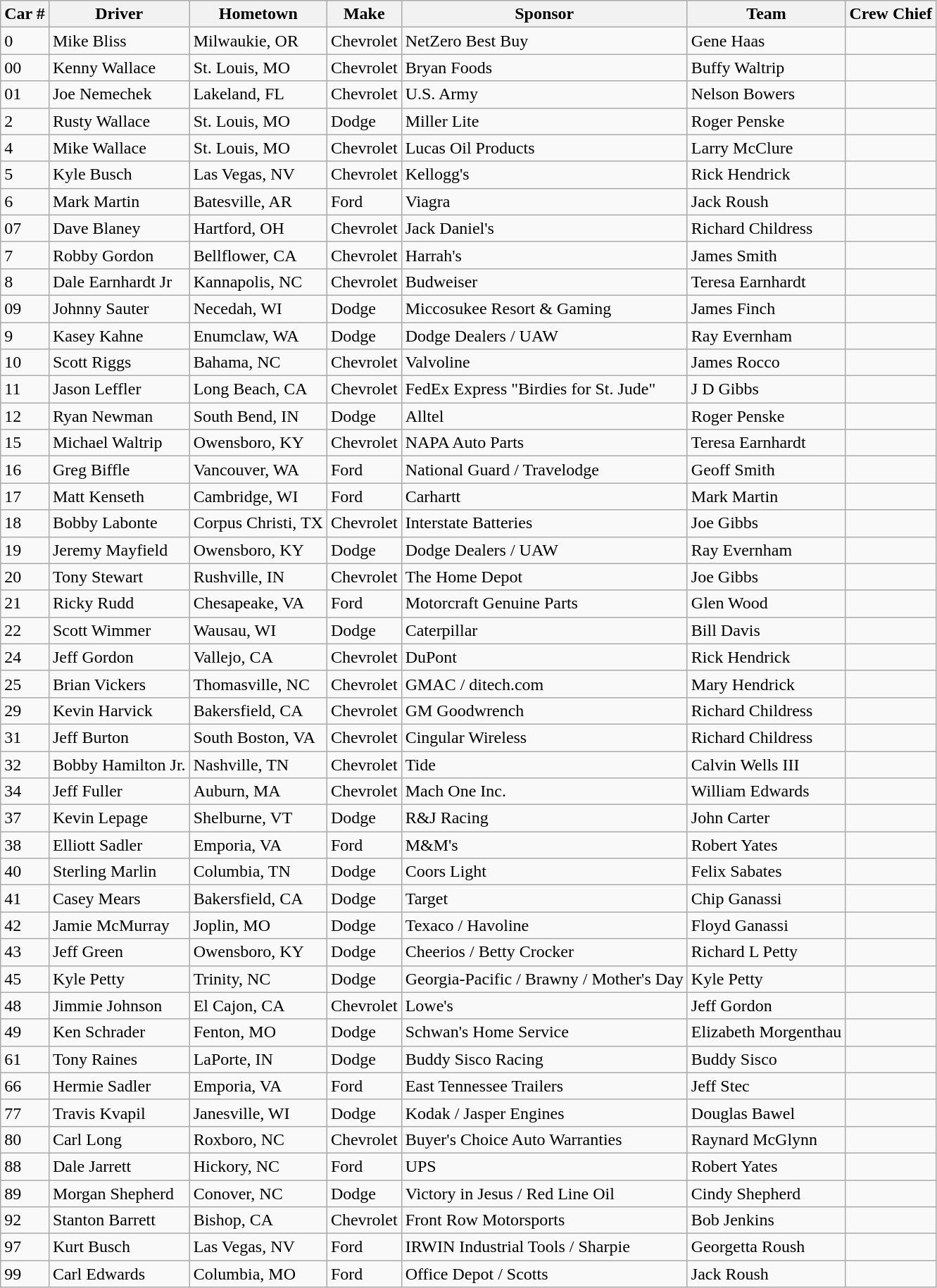<table class="wikitable">
<tr>
<th colspan="1" rowspan="1">Car #</th>
<th colspan="1" rowspan="1"><abbr>Driver</abbr></th>
<th colspan="1" rowspan="1"><abbr>Hometown</abbr></th>
<th colspan="1" rowspan="1"><abbr>Make</abbr></th>
<th colspan="1" rowspan="1"><abbr>Sponsor</abbr></th>
<th colspan="1" rowspan="1"><abbr>Team</abbr></th>
<th colspan="1" rowspan="1"><abbr>Crew Chief</abbr></th>
</tr>
<tr>
<td>0</td>
<td>Mike Bliss</td>
<td>Milwaukie, OR</td>
<td>Chevrolet</td>
<td>NetZero Best Buy</td>
<td>Gene Haas</td>
<td></td>
</tr>
<tr>
<td>00</td>
<td>Kenny Wallace</td>
<td>St. Louis, MO</td>
<td>Chevrolet</td>
<td>Bryan Foods</td>
<td>Buffy Waltrip</td>
<td></td>
</tr>
<tr>
<td>01</td>
<td>Joe Nemechek</td>
<td>Lakeland, FL</td>
<td>Chevrolet</td>
<td>U.S. Army</td>
<td>Nelson Bowers</td>
<td></td>
</tr>
<tr>
<td>2</td>
<td>Rusty Wallace</td>
<td>St. Louis, MO</td>
<td>Dodge</td>
<td>Miller Lite</td>
<td>Roger Penske</td>
<td></td>
</tr>
<tr>
<td>4</td>
<td>Mike Wallace</td>
<td>St. Louis, MO</td>
<td>Chevrolet</td>
<td>Lucas Oil Products</td>
<td>Larry McClure</td>
<td></td>
</tr>
<tr>
<td>5</td>
<td>Kyle Busch</td>
<td>Las Vegas, NV</td>
<td>Chevrolet</td>
<td>Kellogg's</td>
<td>Rick Hendrick</td>
<td></td>
</tr>
<tr>
<td>6</td>
<td>Mark Martin</td>
<td>Batesville, AR</td>
<td>Ford</td>
<td>Viagra</td>
<td>Jack Roush</td>
<td></td>
</tr>
<tr>
<td>07</td>
<td>Dave Blaney</td>
<td>Hartford, OH</td>
<td>Chevrolet</td>
<td>Jack Daniel's</td>
<td>Richard Childress</td>
<td></td>
</tr>
<tr>
<td>7</td>
<td>Robby Gordon</td>
<td>Bellflower, CA</td>
<td>Chevrolet</td>
<td>Harrah's</td>
<td>James Smith</td>
<td></td>
</tr>
<tr>
<td>8</td>
<td>Dale Earnhardt Jr</td>
<td>Kannapolis, NC</td>
<td>Chevrolet</td>
<td>Budweiser</td>
<td>Teresa Earnhardt</td>
<td></td>
</tr>
<tr>
<td>09</td>
<td>Johnny Sauter</td>
<td>Necedah, WI</td>
<td>Dodge</td>
<td>Miccosukee Resort & Gaming</td>
<td>James Finch</td>
<td></td>
</tr>
<tr>
<td>9</td>
<td>Kasey Kahne</td>
<td>Enumclaw, WA</td>
<td>Dodge</td>
<td>Dodge Dealers / UAW</td>
<td>Ray Evernham</td>
<td></td>
</tr>
<tr>
<td>10</td>
<td>Scott Riggs</td>
<td>Bahama, NC</td>
<td>Chevrolet</td>
<td>Valvoline</td>
<td>James Rocco</td>
<td></td>
</tr>
<tr>
<td>11</td>
<td>Jason Leffler</td>
<td>Long Beach, CA</td>
<td>Chevrolet</td>
<td>FedEx Express "Birdies for St. Jude"</td>
<td>J D Gibbs</td>
<td></td>
</tr>
<tr>
<td>12</td>
<td>Ryan Newman</td>
<td>South Bend, IN</td>
<td>Dodge</td>
<td>Alltel</td>
<td>Roger Penske</td>
<td></td>
</tr>
<tr>
<td>15</td>
<td>Michael Waltrip</td>
<td>Owensboro, KY</td>
<td>Chevrolet</td>
<td>NAPA Auto Parts</td>
<td>Teresa Earnhardt</td>
<td></td>
</tr>
<tr>
<td>16</td>
<td>Greg Biffle</td>
<td>Vancouver, WA</td>
<td>Ford</td>
<td>National Guard / Travelodge</td>
<td>Geoff Smith</td>
<td></td>
</tr>
<tr>
<td>17</td>
<td>Matt Kenseth</td>
<td>Cambridge, WI</td>
<td>Ford</td>
<td>Carhartt</td>
<td>Mark Martin</td>
<td></td>
</tr>
<tr>
<td>18</td>
<td>Bobby Labonte</td>
<td>Corpus Christi, TX</td>
<td>Chevrolet</td>
<td>Interstate Batteries</td>
<td>Joe Gibbs</td>
<td></td>
</tr>
<tr>
<td>19</td>
<td>Jeremy Mayfield</td>
<td>Owensboro, KY</td>
<td>Dodge</td>
<td>Dodge Dealers / UAW</td>
<td>Ray Evernham</td>
<td></td>
</tr>
<tr>
<td>20</td>
<td>Tony Stewart</td>
<td>Rushville, IN</td>
<td>Chevrolet</td>
<td>The Home Depot</td>
<td>Joe Gibbs</td>
<td></td>
</tr>
<tr>
<td>21</td>
<td>Ricky Rudd</td>
<td>Chesapeake, VA</td>
<td>Ford</td>
<td>Motorcraft Genuine Parts</td>
<td>Glen Wood</td>
<td></td>
</tr>
<tr>
<td>22</td>
<td>Scott Wimmer</td>
<td>Wausau, WI</td>
<td>Dodge</td>
<td>Caterpillar</td>
<td>Bill Davis</td>
<td></td>
</tr>
<tr>
<td>24</td>
<td>Jeff Gordon</td>
<td>Vallejo, CA</td>
<td>Chevrolet</td>
<td>DuPont</td>
<td>Rick Hendrick</td>
<td></td>
</tr>
<tr>
<td>25</td>
<td>Brian Vickers</td>
<td>Thomasville, NC</td>
<td>Chevrolet</td>
<td>GMAC / ditech.com</td>
<td>Mary Hendrick</td>
<td></td>
</tr>
<tr>
<td>29</td>
<td>Kevin Harvick</td>
<td>Bakersfield, CA</td>
<td>Chevrolet</td>
<td>GM Goodwrench</td>
<td>Richard Childress</td>
<td></td>
</tr>
<tr>
<td>31</td>
<td>Jeff Burton</td>
<td>South Boston, VA</td>
<td>Chevrolet</td>
<td>Cingular Wireless</td>
<td>Richard Childress</td>
<td></td>
</tr>
<tr>
<td>32</td>
<td>Bobby Hamilton Jr.</td>
<td>Nashville, TN</td>
<td>Chevrolet</td>
<td>Tide</td>
<td>Calvin Wells III</td>
<td></td>
</tr>
<tr>
<td>34</td>
<td>Jeff Fuller</td>
<td>Auburn, MA</td>
<td>Chevrolet</td>
<td>Mach One Inc.</td>
<td>William Edwards</td>
<td></td>
</tr>
<tr>
<td>37</td>
<td>Kevin Lepage</td>
<td>Shelburne, VT</td>
<td>Dodge</td>
<td>R&J Racing</td>
<td>John Carter</td>
<td></td>
</tr>
<tr>
<td>38</td>
<td>Elliott Sadler</td>
<td>Emporia, VA</td>
<td>Ford</td>
<td>M&M's</td>
<td>Robert Yates</td>
<td></td>
</tr>
<tr>
<td>40</td>
<td>Sterling Marlin</td>
<td>Columbia, TN</td>
<td>Dodge</td>
<td>Coors Light</td>
<td>Felix Sabates</td>
<td></td>
</tr>
<tr>
<td>41</td>
<td>Casey Mears</td>
<td>Bakersfield, CA</td>
<td>Dodge</td>
<td>Target</td>
<td>Chip Ganassi</td>
<td></td>
</tr>
<tr>
<td>42</td>
<td>Jamie McMurray</td>
<td>Joplin, MO</td>
<td>Dodge</td>
<td>Texaco / Havoline</td>
<td>Floyd Ganassi</td>
<td></td>
</tr>
<tr>
<td>43</td>
<td>Jeff Green</td>
<td>Owensboro, KY</td>
<td>Dodge</td>
<td>Cheerios / Betty Crocker</td>
<td>Richard L Petty</td>
<td></td>
</tr>
<tr>
<td>45</td>
<td>Kyle Petty</td>
<td>Trinity, NC</td>
<td>Dodge</td>
<td>Georgia-Pacific / Brawny / Mother's Day</td>
<td>Kyle Petty</td>
<td></td>
</tr>
<tr>
<td>48</td>
<td>Jimmie Johnson</td>
<td>El Cajon, CA</td>
<td>Chevrolet</td>
<td>Lowe's</td>
<td>Jeff Gordon</td>
<td></td>
</tr>
<tr>
<td>49</td>
<td>Ken Schrader</td>
<td>Fenton, MO</td>
<td>Dodge</td>
<td>Schwan's Home Service</td>
<td>Elizabeth Morgenthau</td>
<td></td>
</tr>
<tr>
<td>61</td>
<td>Tony Raines</td>
<td>LaPorte, IN</td>
<td>Dodge</td>
<td>Buddy Sisco Racing</td>
<td>Buddy Sisco</td>
<td></td>
</tr>
<tr>
<td>66</td>
<td>Hermie Sadler</td>
<td>Emporia, VA</td>
<td>Ford</td>
<td>East Tennessee Trailers</td>
<td>Jeff Stec</td>
<td></td>
</tr>
<tr>
<td>77</td>
<td>Travis Kvapil</td>
<td>Janesville, WI</td>
<td>Dodge</td>
<td>Kodak / Jasper Engines</td>
<td>Douglas Bawel</td>
<td></td>
</tr>
<tr>
<td>80</td>
<td>Carl Long</td>
<td>Roxboro, NC</td>
<td>Chevrolet</td>
<td>Buyer's Choice Auto Warranties</td>
<td>Raynard McGlynn</td>
<td></td>
</tr>
<tr>
<td>88</td>
<td>Dale Jarrett</td>
<td>Hickory, NC</td>
<td>Ford</td>
<td>UPS</td>
<td>Robert Yates</td>
<td></td>
</tr>
<tr>
<td>89</td>
<td>Morgan Shepherd</td>
<td>Conover, NC</td>
<td>Dodge</td>
<td>Victory in Jesus / Red Line Oil</td>
<td>Cindy Shepherd</td>
<td></td>
</tr>
<tr>
<td>92</td>
<td>Stanton Barrett</td>
<td>Bishop, CA</td>
<td>Chevrolet</td>
<td>Front Row Motorsports</td>
<td>Bob Jenkins</td>
<td></td>
</tr>
<tr>
<td>97</td>
<td>Kurt Busch</td>
<td>Las Vegas, NV</td>
<td>Ford</td>
<td>IRWIN Industrial Tools / Sharpie</td>
<td>Georgetta Roush</td>
<td></td>
</tr>
<tr>
<td>99</td>
<td>Carl Edwards</td>
<td>Columbia, MO</td>
<td>Ford</td>
<td>Office Depot / Scotts</td>
<td>Jack Roush</td>
<td></td>
</tr>
</table>
